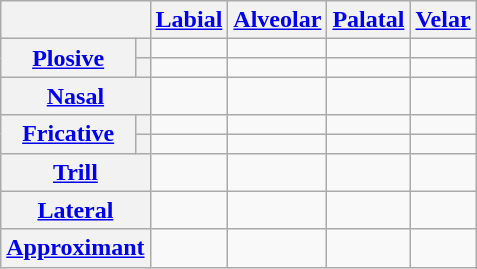<table class=wikitable style="text-align: center">
<tr>
<th colspan="2"></th>
<th><a href='#'>Labial</a></th>
<th><a href='#'>Alveolar</a></th>
<th><a href='#'>Palatal</a></th>
<th><a href='#'>Velar</a></th>
</tr>
<tr>
<th rowspan="2"><a href='#'>Plosive</a></th>
<th></th>
<td></td>
<td></td>
<td></td>
<td></td>
</tr>
<tr>
<th></th>
<td></td>
<td></td>
<td></td>
<td></td>
</tr>
<tr>
<th colspan="2"><a href='#'>Nasal</a></th>
<td></td>
<td></td>
<td></td>
<td></td>
</tr>
<tr>
<th rowspan="2"><a href='#'>Fricative</a></th>
<th></th>
<td></td>
<td></td>
<td></td>
<td></td>
</tr>
<tr>
<th></th>
<td></td>
<td></td>
<td></td>
<td></td>
</tr>
<tr>
<th colspan="2"><a href='#'>Trill</a></th>
<td></td>
<td></td>
<td></td>
<td></td>
</tr>
<tr>
<th colspan="2"><a href='#'>Lateral</a></th>
<td></td>
<td></td>
<td></td>
<td></td>
</tr>
<tr>
<th colspan="2"><a href='#'>Approximant</a></th>
<td></td>
<td></td>
<td></td>
<td></td>
</tr>
</table>
